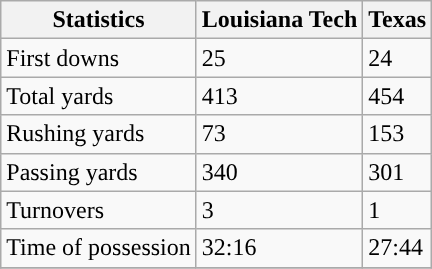<table class="wikitable" style="float: left;">
<tr>
<th>Statistics</th>
<th>Louisiana Tech</th>
<th>Texas</th>
</tr>
<tr>
<td>First downs</td>
<td>25</td>
<td>24</td>
</tr>
<tr>
<td>Total yards</td>
<td>413</td>
<td>454</td>
</tr>
<tr>
<td>Rushing yards</td>
<td>73</td>
<td>153</td>
</tr>
<tr>
<td>Passing yards</td>
<td>340</td>
<td>301</td>
</tr>
<tr>
<td>Turnovers</td>
<td>3</td>
<td>1</td>
</tr>
<tr>
<td>Time of possession</td>
<td>32:16</td>
<td>27:44</td>
</tr>
<tr>
</tr>
</table>
